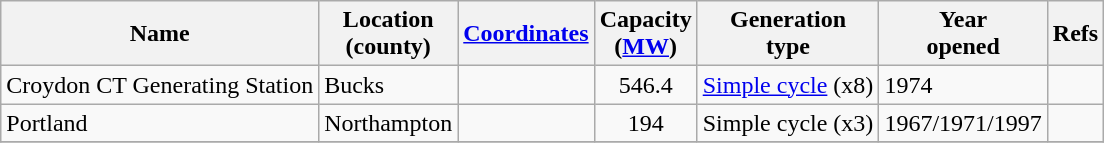<table class="wikitable sortable">
<tr>
<th>Name</th>
<th>Location<br>(county)</th>
<th><a href='#'>Coordinates</a></th>
<th>Capacity<br>(<a href='#'>MW</a>)</th>
<th>Generation<br>type</th>
<th>Year<br>opened</th>
<th>Refs</th>
</tr>
<tr>
<td>Croydon CT Generating Station</td>
<td>Bucks</td>
<td></td>
<td align="center">546.4</td>
<td><a href='#'>Simple cycle</a> (x8)</td>
<td>1974</td>
<td></td>
</tr>
<tr>
<td>Portland</td>
<td>Northampton</td>
<td></td>
<td align="center">194</td>
<td>Simple cycle (x3)</td>
<td>1967/1971/1997</td>
<td></td>
</tr>
<tr>
</tr>
</table>
